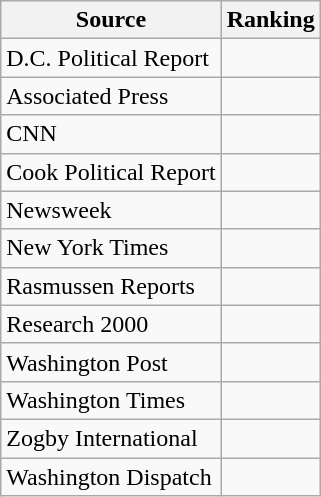<table class="wikitable">
<tr>
<th>Source</th>
<th>Ranking</th>
</tr>
<tr>
<td>D.C. Political Report</td>
<td></td>
</tr>
<tr>
<td>Associated Press</td>
<td></td>
</tr>
<tr>
<td>CNN</td>
<td></td>
</tr>
<tr>
<td>Cook Political Report</td>
<td></td>
</tr>
<tr>
<td>Newsweek</td>
<td></td>
</tr>
<tr>
<td>New York Times</td>
<td></td>
</tr>
<tr>
<td>Rasmussen Reports</td>
<td></td>
</tr>
<tr>
<td>Research 2000</td>
<td></td>
</tr>
<tr>
<td>Washington Post</td>
<td></td>
</tr>
<tr>
<td>Washington Times</td>
<td></td>
</tr>
<tr>
<td>Zogby International</td>
<td></td>
</tr>
<tr>
<td>Washington Dispatch</td>
<td></td>
</tr>
</table>
